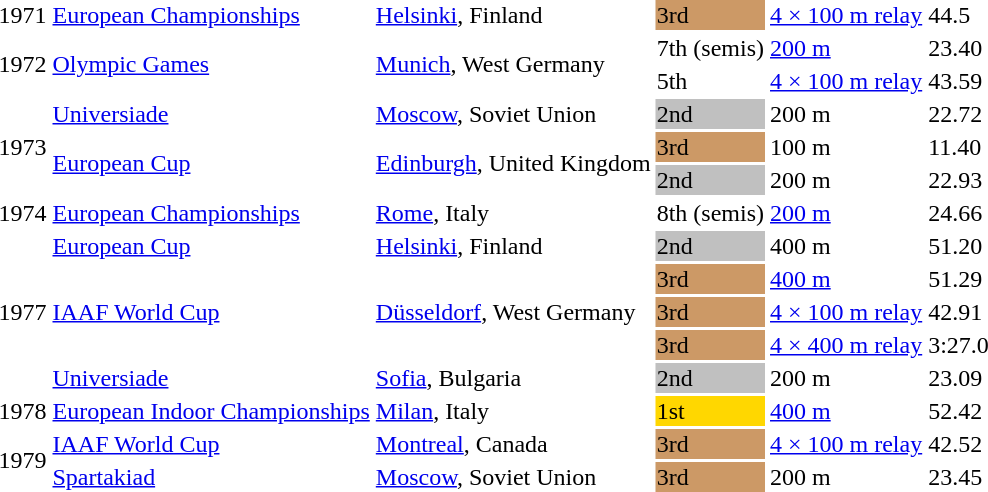<table>
<tr>
<td>1971</td>
<td><a href='#'>European Championships</a></td>
<td><a href='#'>Helsinki</a>, Finland</td>
<td bgcolor=cc9966>3rd</td>
<td><a href='#'>4 × 100 m relay</a></td>
<td>44.5</td>
</tr>
<tr>
<td rowspan=2>1972</td>
<td rowspan=2><a href='#'>Olympic Games</a></td>
<td rowspan=2><a href='#'>Munich</a>, West Germany</td>
<td>7th (semis)</td>
<td><a href='#'>200 m</a></td>
<td>23.40</td>
</tr>
<tr>
<td>5th</td>
<td><a href='#'>4 × 100 m relay</a></td>
<td>43.59</td>
</tr>
<tr>
<td rowspan=3>1973</td>
<td><a href='#'>Universiade</a></td>
<td><a href='#'>Moscow</a>, Soviet Union</td>
<td bgcolor=silver>2nd</td>
<td>200 m</td>
<td>22.72</td>
</tr>
<tr>
<td rowspan=2><a href='#'>European Cup</a></td>
<td rowspan=2><a href='#'>Edinburgh</a>, United Kingdom</td>
<td bgcolor=cc9966>3rd</td>
<td>100 m</td>
<td>11.40</td>
</tr>
<tr>
<td bgcolor=silver>2nd</td>
<td>200 m</td>
<td>22.93</td>
</tr>
<tr>
<td>1974</td>
<td><a href='#'>European Championships</a></td>
<td><a href='#'>Rome</a>, Italy</td>
<td>8th (semis)</td>
<td><a href='#'>200 m</a></td>
<td>24.66</td>
</tr>
<tr>
<td rowspan=5>1977</td>
<td><a href='#'>European Cup</a></td>
<td><a href='#'>Helsinki</a>, Finland</td>
<td bgcolor=silver>2nd</td>
<td>400 m</td>
<td>51.20</td>
</tr>
<tr>
<td rowspan=3><a href='#'>IAAF World Cup</a></td>
<td rowspan=3><a href='#'>Düsseldorf</a>, West Germany</td>
<td bgcolor=cc9966>3rd</td>
<td><a href='#'>400 m</a></td>
<td>51.29</td>
</tr>
<tr>
<td bgcolor=cc9966>3rd</td>
<td><a href='#'>4 × 100 m relay</a></td>
<td>42.91</td>
</tr>
<tr>
<td bgcolor=cc9966>3rd</td>
<td><a href='#'>4 × 400 m relay</a></td>
<td>3:27.0</td>
</tr>
<tr>
<td><a href='#'>Universiade</a></td>
<td><a href='#'>Sofia</a>, Bulgaria</td>
<td bgcolor=silver>2nd</td>
<td>200 m</td>
<td>23.09</td>
</tr>
<tr>
<td>1978</td>
<td><a href='#'>European Indoor Championships</a></td>
<td><a href='#'>Milan</a>, Italy</td>
<td bgcolor=gold>1st</td>
<td><a href='#'>400 m</a></td>
<td>52.42</td>
</tr>
<tr>
<td rowspan=2>1979</td>
<td><a href='#'>IAAF World Cup</a></td>
<td><a href='#'>Montreal</a>, Canada</td>
<td bgcolor=cc9966>3rd</td>
<td><a href='#'>4 × 100 m relay</a></td>
<td>42.52</td>
</tr>
<tr>
<td><a href='#'>Spartakiad</a></td>
<td><a href='#'>Moscow</a>, Soviet Union</td>
<td bgcolor=cc9966>3rd</td>
<td>200 m</td>
<td>23.45</td>
</tr>
</table>
